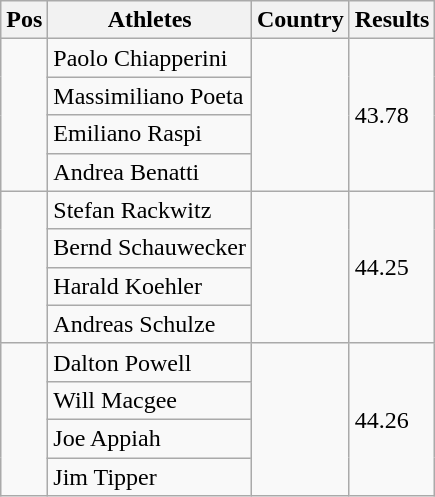<table class="wikitable wikble">
<tr>
<th>Pos</th>
<th>Athletes</th>
<th>Country</th>
<th>Results</th>
</tr>
<tr>
<td rowspan="4"></td>
<td>Paolo Chiapperini</td>
<td rowspan="4"></td>
<td rowspan="4">43.78</td>
</tr>
<tr>
<td>Massimiliano Poeta</td>
</tr>
<tr>
<td>Emiliano Raspi</td>
</tr>
<tr>
<td>Andrea Benatti</td>
</tr>
<tr>
<td rowspan="4"></td>
<td>Stefan Rackwitz</td>
<td rowspan="4"></td>
<td rowspan="4">44.25</td>
</tr>
<tr>
<td>Bernd Schauwecker</td>
</tr>
<tr>
<td>Harald Koehler</td>
</tr>
<tr>
<td>Andreas Schulze</td>
</tr>
<tr>
<td rowspan="4"></td>
<td>Dalton Powell</td>
<td rowspan="4"></td>
<td rowspan="4">44.26</td>
</tr>
<tr>
<td>Will Macgee</td>
</tr>
<tr>
<td>Joe Appiah</td>
</tr>
<tr>
<td>Jim Tipper</td>
</tr>
</table>
